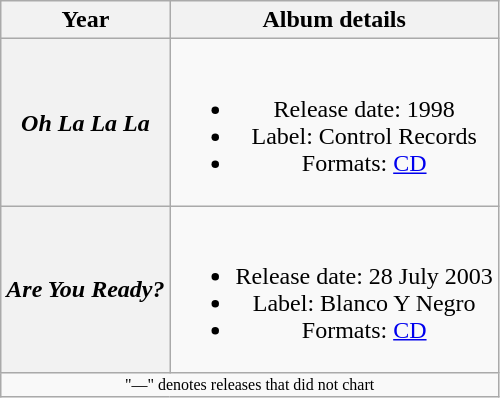<table class="wikitable" style="text-align:center;">
<tr>
<th>Year</th>
<th>Album details</th>
</tr>
<tr>
<th scope="row"><em>Oh La La La</em></th>
<td><br><ul><li>Release date: 1998</li><li>Label: Control Records</li><li>Formats: <a href='#'>CD</a></li></ul></td>
</tr>
<tr>
<th scope="row"><em>Are You Ready?</em></th>
<td><br><ul><li>Release date: 28 July 2003</li><li>Label: Blanco Y Negro</li><li>Formats: <a href='#'>CD</a></li></ul></td>
</tr>
<tr>
<td colspan="15" style="font-size:8pt">"—" denotes releases that did not chart</td>
</tr>
</table>
